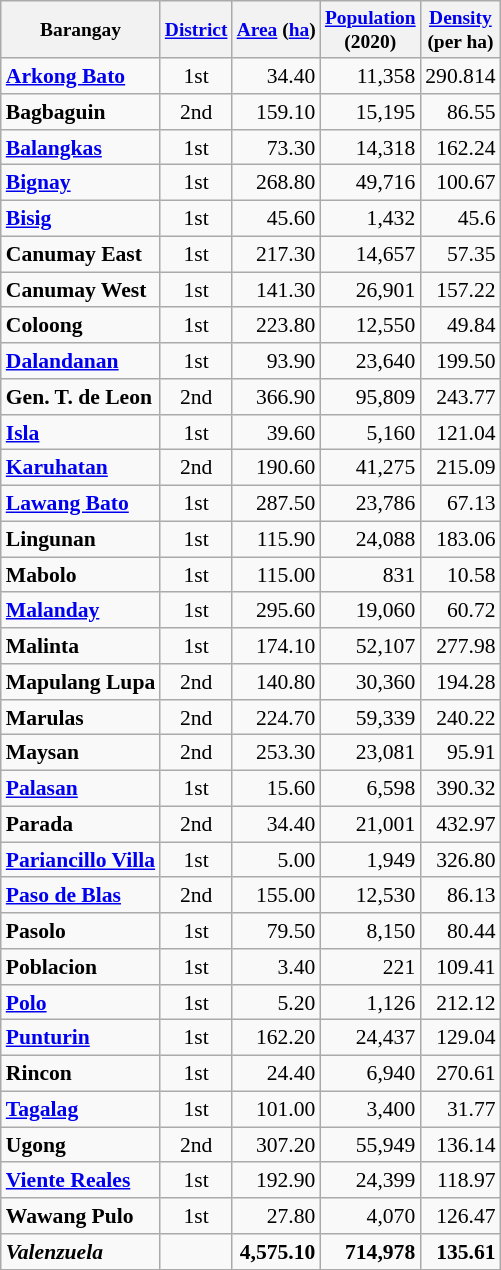<table class="wikitable sortable" style="text-align:left; font-size:90%">
<tr style="font-size:90%;">
<th>Barangay</th>
<th><a href='#'>District</a></th>
<th><a href='#'>Area</a> (<a href='#'>ha</a>)</th>
<th align=center><a href='#'>Population</a><br>(2020)</th>
<th><a href='#'>Density</a><br>(per ha)</th>
</tr>
<tr>
<td><strong><a href='#'>Arkong Bato</a></strong></td>
<td align=center>1st</td>
<td align=right>34.40</td>
<td align=right>11,358</td>
<td align=right>290.814</td>
</tr>
<tr>
<td><strong>Bagbaguin</strong></td>
<td align=center>2nd</td>
<td align=right>159.10</td>
<td align=right>15,195</td>
<td align=right>86.55</td>
</tr>
<tr>
<td><strong><a href='#'>Balangkas</a></strong></td>
<td align=center>1st</td>
<td align=right>73.30</td>
<td align=right>14,318</td>
<td align=right>162.24</td>
</tr>
<tr>
<td><strong><a href='#'>Bignay</a></strong></td>
<td align=center>1st</td>
<td align=right>268.80</td>
<td align=right>49,716</td>
<td align=right>100.67</td>
</tr>
<tr>
<td><strong><a href='#'>Bisig</a></strong></td>
<td align=center>1st</td>
<td align=right>45.60</td>
<td align=right>1,432</td>
<td align=right>45.6</td>
</tr>
<tr>
<td><strong>Canumay East</strong></td>
<td align=center>1st</td>
<td align=right>217.30</td>
<td align=right>14,657</td>
<td align=right>57.35</td>
</tr>
<tr>
<td><strong>Canumay West</strong></td>
<td align=center>1st</td>
<td align=right>141.30</td>
<td align=right>26,901</td>
<td align=right>157.22</td>
</tr>
<tr>
<td><strong>Coloong</strong></td>
<td align=center>1st</td>
<td align=right>223.80</td>
<td align=right>12,550</td>
<td align=right>49.84</td>
</tr>
<tr>
<td><strong><a href='#'>Dalandanan</a></strong></td>
<td align=center>1st</td>
<td align=right>93.90</td>
<td align=right>23,640</td>
<td align=right>199.50</td>
</tr>
<tr>
<td><strong>Gen. T. de Leon</strong></td>
<td align=center>2nd</td>
<td align=right>366.90</td>
<td align=right>95,809</td>
<td align=right>243.77</td>
</tr>
<tr>
<td><strong><a href='#'>Isla</a></strong></td>
<td align=center>1st</td>
<td align=right>39.60</td>
<td align=right>5,160</td>
<td align=right>121.04</td>
</tr>
<tr>
<td><strong><a href='#'>Karuhatan</a></strong></td>
<td align=center>2nd</td>
<td align=right>190.60</td>
<td align=right>41,275</td>
<td align=right>215.09</td>
</tr>
<tr>
<td><strong><a href='#'>Lawang Bato</a></strong></td>
<td align=center>1st</td>
<td align=right>287.50</td>
<td align=right>23,786</td>
<td align=right>67.13</td>
</tr>
<tr>
<td><strong>Lingunan</strong></td>
<td align=center>1st</td>
<td align=right>115.90</td>
<td align=right>24,088</td>
<td align=right>183.06</td>
</tr>
<tr>
<td><strong>Mabolo</strong></td>
<td align=center>1st</td>
<td align=right>115.00</td>
<td align=right>831</td>
<td align=right>10.58</td>
</tr>
<tr>
<td><strong><a href='#'>Malanday</a></strong></td>
<td align=center>1st</td>
<td align=right>295.60</td>
<td align=right>19,060</td>
<td align=right>60.72</td>
</tr>
<tr>
<td><strong>Malinta</strong></td>
<td align=center>1st</td>
<td align=right>174.10</td>
<td align=right>52,107</td>
<td align=right>277.98</td>
</tr>
<tr>
<td><strong>Mapulang Lupa</strong></td>
<td align=center>2nd</td>
<td align=right>140.80</td>
<td align=right>30,360</td>
<td align=right>194.28</td>
</tr>
<tr>
<td><strong>Marulas</strong></td>
<td align=center>2nd</td>
<td align=right>224.70</td>
<td align=right>59,339</td>
<td align=right>240.22</td>
</tr>
<tr>
<td><strong>Maysan</strong></td>
<td align=center>2nd</td>
<td align=right>253.30</td>
<td align=right>23,081</td>
<td align=right>95.91</td>
</tr>
<tr>
<td><strong><a href='#'>Palasan</a></strong></td>
<td align=center>1st</td>
<td align=right>15.60</td>
<td align=right>6,598</td>
<td align=right>390.32</td>
</tr>
<tr>
<td><strong>Parada</strong></td>
<td align=center>2nd</td>
<td align=right>34.40</td>
<td align=right>21,001</td>
<td align=right>432.97</td>
</tr>
<tr>
<td><strong><a href='#'>Pariancillo Villa</a></strong></td>
<td align=center>1st</td>
<td align=right>5.00</td>
<td align=right>1,949</td>
<td align=right>326.80</td>
</tr>
<tr>
<td><strong><a href='#'>Paso de Blas</a></strong></td>
<td align=center>2nd</td>
<td align=right>155.00</td>
<td align=right>12,530</td>
<td align=right>86.13</td>
</tr>
<tr>
<td><strong>Pasolo</strong></td>
<td align=center>1st</td>
<td align=right>79.50</td>
<td align=right>8,150</td>
<td align=right>80.44</td>
</tr>
<tr>
<td><strong>Poblacion</strong></td>
<td align=center>1st</td>
<td align=right>3.40</td>
<td align=right>221</td>
<td align=right>109.41</td>
</tr>
<tr>
<td><strong><a href='#'>Polo</a></strong></td>
<td align=center>1st</td>
<td align=right>5.20</td>
<td align=right>1,126</td>
<td align=right>212.12</td>
</tr>
<tr>
<td><strong><a href='#'>Punturin</a></strong></td>
<td align=center>1st</td>
<td align=right>162.20</td>
<td align=right>24,437</td>
<td align=right>129.04</td>
</tr>
<tr>
<td><strong>Rincon</strong></td>
<td align=center>1st</td>
<td align=right>24.40</td>
<td align=right>6,940</td>
<td align=right>270.61</td>
</tr>
<tr>
<td><strong><a href='#'>Tagalag</a></strong></td>
<td align=center>1st</td>
<td align=right>101.00</td>
<td align=right>3,400</td>
<td align=right>31.77</td>
</tr>
<tr>
<td><strong>Ugong</strong></td>
<td align=center>2nd</td>
<td align=right>307.20</td>
<td align=right>55,949</td>
<td align=right>136.14</td>
</tr>
<tr>
<td><strong><a href='#'>Viente Reales</a></strong></td>
<td align=center>1st</td>
<td align=right>192.90</td>
<td align=right>24,399</td>
<td align=right>118.97</td>
</tr>
<tr>
<td><strong>Wawang Pulo</strong></td>
<td align=center>1st</td>
<td align=right>27.80</td>
<td align=right>4,070</td>
<td align=right>126.47</td>
</tr>
<tr>
<td><strong><em>Valenzuela</em></strong></td>
<td></td>
<td align=right><strong>4,575.10</strong></td>
<td align=right><strong>714,978</strong></td>
<td align=right><strong>135.61</strong></td>
</tr>
</table>
